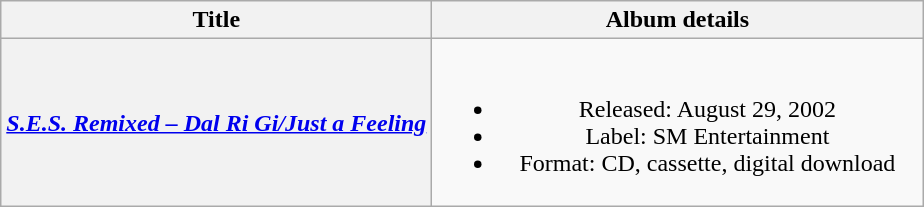<table class="wikitable plainrowheaders" style="text-align:center;">
<tr>
<th scope="col" rowspan="1">Title</th>
<th scope="col" rowspan="1" style="width:20em;">Album details</th>
</tr>
<tr>
<th scope="row"><em><a href='#'>S.E.S. Remixed – Dal Ri Gi/Just a Feeling</a></em></th>
<td><br><ul><li>Released: August 29, 2002</li><li>Label: SM Entertainment</li><li>Format: CD, cassette, digital download</li></ul></td>
</tr>
</table>
